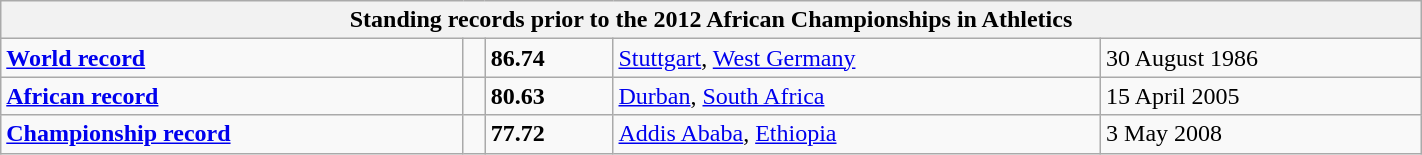<table class="wikitable" width=75%>
<tr>
<th colspan="5">Standing records prior to the 2012 African Championships in Athletics</th>
</tr>
<tr>
<td><strong><a href='#'>World record</a></strong></td>
<td></td>
<td><strong>86.74</strong></td>
<td><a href='#'>Stuttgart</a>, <a href='#'>West Germany</a></td>
<td>30 August 1986</td>
</tr>
<tr>
<td><strong><a href='#'>African record</a></strong></td>
<td></td>
<td><strong>80.63</strong></td>
<td><a href='#'>Durban</a>, <a href='#'>South Africa</a></td>
<td>15 April 2005</td>
</tr>
<tr>
<td><strong><a href='#'>Championship record</a></strong></td>
<td></td>
<td><strong>77.72</strong></td>
<td><a href='#'>Addis Ababa</a>, <a href='#'>Ethiopia</a></td>
<td>3 May 2008</td>
</tr>
</table>
